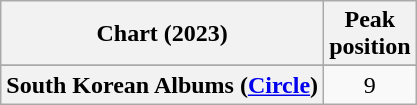<table class="wikitable sortable plainrowheaders" style="text-align:center">
<tr>
<th scope="col">Chart (2023)</th>
<th scope="col">Peak<br>position</th>
</tr>
<tr>
</tr>
<tr>
<th scope="row">South Korean Albums (<a href='#'>Circle</a>)</th>
<td>9</td>
</tr>
</table>
